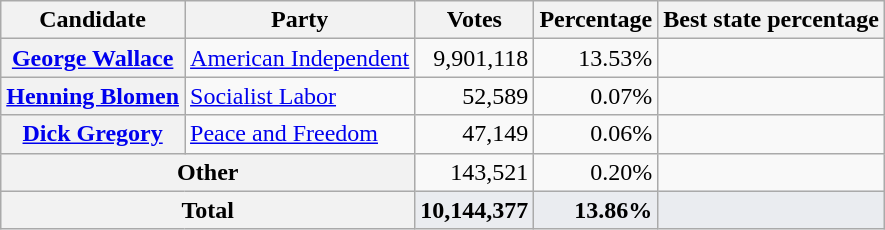<table class="wikitable sortable" style="text-align:right;">
<tr>
<th scope="col">Candidate</th>
<th scope="col">Party</th>
<th scope="col">Votes</th>
<th scope="col">Percentage</th>
<th scope="col">Best state percentage</th>
</tr>
<tr>
<th scope="row"><a href='#'>George Wallace</a></th>
<td style="text-align:left;"><a href='#'>American Independent</a></td>
<td>9,901,118</td>
<td>13.53%</td>
<td></td>
</tr>
<tr>
<th scope="row"><a href='#'>Henning Blomen</a></th>
<td style="text-align:left;"><a href='#'>Socialist Labor</a></td>
<td>52,589</td>
<td>0.07%</td>
<td></td>
</tr>
<tr>
<th scope="row"><a href='#'>Dick Gregory</a></th>
<td style="text-align:left;"><a href='#'>Peace and Freedom</a></td>
<td>47,149</td>
<td>0.06%</td>
<td></td>
</tr>
<tr>
<th scope="row" colspan="2">Other</th>
<td>143,521</td>
<td>0.20%</td>
<td></td>
</tr>
<tr style="font-weight:bold; background-color:#eaecf0;">
<th scope="row" colspan="2">Total</th>
<td>10,144,377</td>
<td>13.86%</td>
<td></td>
</tr>
</table>
